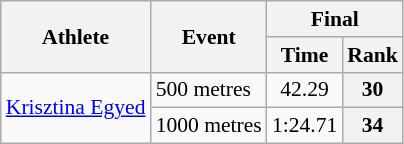<table class="wikitable" style="font-size:90%">
<tr>
<th rowspan="2">Athlete</th>
<th rowspan="2">Event</th>
<th colspan="2">Final</th>
</tr>
<tr>
<th>Time</th>
<th>Rank</th>
</tr>
<tr>
<td rowspan=2><a href='#'>Krisztina Egyed</a></td>
<td>500 metres</td>
<td align="center">42.29</td>
<th align="center">30</th>
</tr>
<tr>
<td>1000 metres</td>
<td align="center">1:24.71</td>
<th align="center">34</th>
</tr>
</table>
